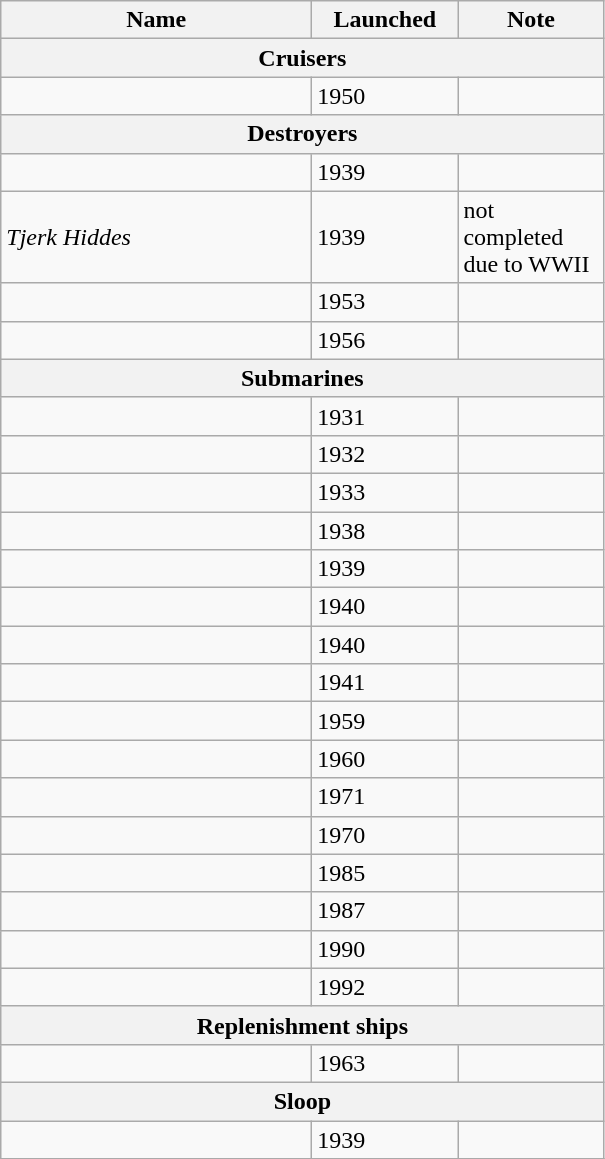<table class="wikitable">
<tr>
<th width="200">Name</th>
<th width="90">Launched</th>
<th width="90">Note</th>
</tr>
<tr>
<th colspan="3">Cruisers</th>
</tr>
<tr>
<td></td>
<td>1950</td>
<td></td>
</tr>
<tr>
<th colspan="3">Destroyers</th>
</tr>
<tr>
<td></td>
<td>1939</td>
<td></td>
</tr>
<tr>
<td><em>Tjerk Hiddes</em></td>
<td>1939</td>
<td>not completed due to WWII</td>
</tr>
<tr>
<td></td>
<td>1953</td>
<td></td>
</tr>
<tr>
<td></td>
<td>1956</td>
<td></td>
</tr>
<tr>
<th colspan="3">Submarines</th>
</tr>
<tr>
<td></td>
<td>1931</td>
<td></td>
</tr>
<tr>
<td></td>
<td>1932</td>
<td></td>
</tr>
<tr>
<td></td>
<td>1933</td>
<td></td>
</tr>
<tr>
<td></td>
<td>1938</td>
<td></td>
</tr>
<tr>
<td></td>
<td>1939</td>
<td></td>
</tr>
<tr>
<td></td>
<td>1940</td>
<td></td>
</tr>
<tr>
<td></td>
<td>1940</td>
<td></td>
</tr>
<tr>
<td></td>
<td>1941</td>
<td></td>
</tr>
<tr>
<td></td>
<td>1959</td>
<td></td>
</tr>
<tr>
<td></td>
<td>1960</td>
<td></td>
</tr>
<tr>
<td></td>
<td>1971</td>
<td></td>
</tr>
<tr>
<td></td>
<td>1970</td>
<td></td>
</tr>
<tr>
<td></td>
<td>1985</td>
<td></td>
</tr>
<tr>
<td></td>
<td>1987</td>
<td></td>
</tr>
<tr>
<td></td>
<td>1990</td>
<td></td>
</tr>
<tr>
<td></td>
<td>1992</td>
<td></td>
</tr>
<tr>
<th colspan="3">Replenishment ships</th>
</tr>
<tr>
<td></td>
<td>1963</td>
<td></td>
</tr>
<tr>
<th colspan="3">Sloop</th>
</tr>
<tr>
<td></td>
<td>1939</td>
<td></td>
</tr>
<tr>
</tr>
</table>
